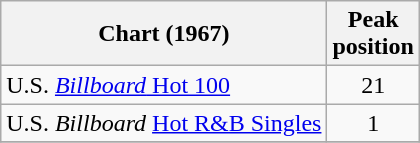<table class="wikitable">
<tr>
<th>Chart (1967)</th>
<th>Peak<br>position</th>
</tr>
<tr>
<td>U.S. <a href='#'><em>Billboard</em> Hot 100</a></td>
<td align="center">21</td>
</tr>
<tr>
<td>U.S. <em>Billboard</em> <a href='#'>Hot R&B Singles</a></td>
<td align="center">1</td>
</tr>
<tr>
</tr>
</table>
